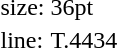<table style="margin-left:40px;">
<tr>
<td>size:</td>
<td>36pt</td>
</tr>
<tr>
<td>line:</td>
<td>T.4434</td>
</tr>
</table>
